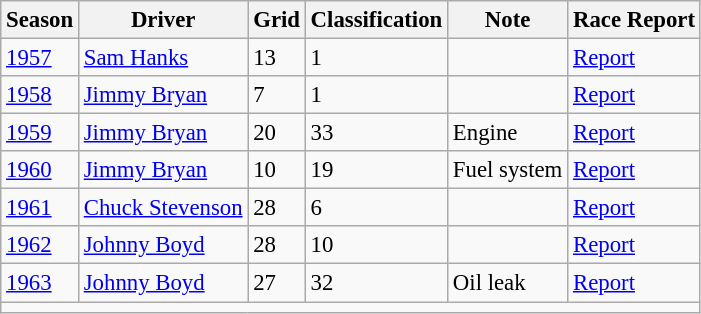<table class="wikitable" style="font-size: 95%;">
<tr>
<th>Season</th>
<th>Driver</th>
<th>Grid</th>
<th>Classification</th>
<th>Note</th>
<th>Race Report</th>
</tr>
<tr>
<td><a href='#'>1957</a></td>
<td><a href='#'>Sam Hanks</a></td>
<td>13</td>
<td>1</td>
<td></td>
<td><a href='#'>Report</a></td>
</tr>
<tr>
<td><a href='#'>1958</a></td>
<td><a href='#'>Jimmy Bryan</a></td>
<td>7</td>
<td>1</td>
<td></td>
<td><a href='#'>Report</a></td>
</tr>
<tr>
<td><a href='#'>1959</a></td>
<td><a href='#'>Jimmy Bryan</a></td>
<td>20</td>
<td>33</td>
<td>Engine</td>
<td><a href='#'>Report</a></td>
</tr>
<tr>
<td><a href='#'>1960</a></td>
<td><a href='#'>Jimmy Bryan</a></td>
<td>10</td>
<td>19</td>
<td>Fuel system</td>
<td><a href='#'>Report</a></td>
</tr>
<tr>
<td><a href='#'>1961</a></td>
<td><a href='#'>Chuck Stevenson</a></td>
<td>28</td>
<td>6</td>
<td></td>
<td><a href='#'>Report</a></td>
</tr>
<tr>
<td><a href='#'>1962</a></td>
<td><a href='#'>Johnny Boyd</a></td>
<td>28</td>
<td>10</td>
<td></td>
<td><a href='#'>Report</a></td>
</tr>
<tr>
<td><a href='#'>1963</a></td>
<td><a href='#'>Johnny Boyd</a></td>
<td>27</td>
<td>32</td>
<td>Oil leak</td>
<td><a href='#'>Report</a></td>
</tr>
<tr>
<td colspan=6></td>
</tr>
</table>
